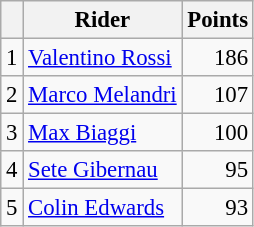<table class="wikitable" style="font-size: 95%;">
<tr>
<th></th>
<th>Rider</th>
<th>Points</th>
</tr>
<tr>
<td align=center>1</td>
<td> <a href='#'>Valentino Rossi</a></td>
<td align=right>186</td>
</tr>
<tr>
<td align=center>2</td>
<td> <a href='#'>Marco Melandri</a></td>
<td align=right>107</td>
</tr>
<tr>
<td align=center>3</td>
<td> <a href='#'>Max Biaggi</a></td>
<td align=right>100</td>
</tr>
<tr>
<td align=center>4</td>
<td> <a href='#'>Sete Gibernau</a></td>
<td align=right>95</td>
</tr>
<tr>
<td align=center>5</td>
<td> <a href='#'>Colin Edwards</a></td>
<td align=right>93</td>
</tr>
</table>
